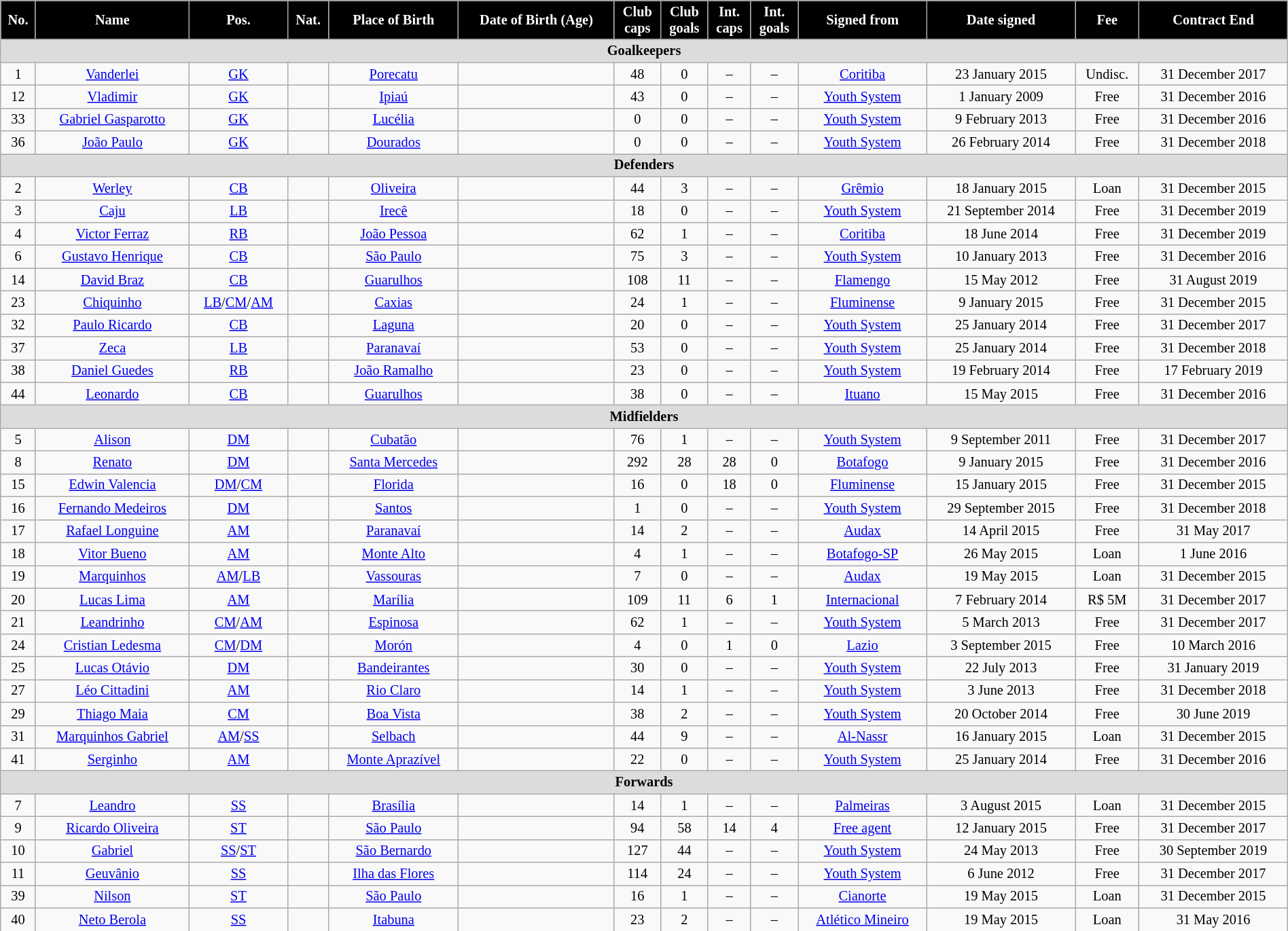<table class="wikitable" sortable style="text-align:center; font-size:85%; width:100%">
<tr>
<th style="background:#000000; color:#FFFFFF; text-align:center;">No.</th>
<th style="background:#000000; color:#FFFFFF; text-align:center;">Name</th>
<th style="background:#000000; color:#FFFFFF; text-align:center;">Pos.</th>
<th style="background:#000000; color:#FFFFFF; text-align:center;">Nat.</th>
<th style="background:#000000; color:#FFFFFF; text-align:center;">Place of Birth</th>
<th style="background:#000000; color:#FFFFFF; text-align:center;">Date of Birth (Age)</th>
<th style="background:#000000; color:#FFFFFF; text-align:center;">Club<br>caps</th>
<th style="background:#000000; color:#FFFFFF; text-align:center;">Club<br>goals</th>
<th style="background:#000000; color:#FFFFFF; text-align:center;">Int.<br>caps</th>
<th style="background:#000000; color:#FFFFFF; text-align:center;">Int.<br>goals</th>
<th style="background:#000000; color:#FFFFFF; text-align:center;">Signed from</th>
<th style="background:#000000; color:#FFFFFF; text-align:center;">Date signed</th>
<th style="background:#000000; color:#FFFFFF; text-align:center;">Fee</th>
<th style="background:#000000; color:#FFFFFF; text-align:center;">Contract End</th>
</tr>
<tr>
<th colspan="14" style="background:#dcdcdc; text-align:center;">Goalkeepers</th>
</tr>
<tr>
<td>1</td>
<td><a href='#'>Vanderlei</a></td>
<td><a href='#'>GK</a></td>
<td></td>
<td><a href='#'>Porecatu</a> </td>
<td></td>
<td>48</td>
<td>0</td>
<td>–</td>
<td>–</td>
<td><a href='#'>Coritiba</a></td>
<td>23 January 2015</td>
<td>Undisc.</td>
<td>31 December 2017</td>
</tr>
<tr>
<td>12</td>
<td><a href='#'>Vladimir</a></td>
<td><a href='#'>GK</a></td>
<td></td>
<td><a href='#'>Ipiaú</a> </td>
<td></td>
<td>43</td>
<td>0</td>
<td>–</td>
<td>–</td>
<td><a href='#'>Youth System</a></td>
<td>1 January 2009</td>
<td>Free</td>
<td>31 December 2016</td>
</tr>
<tr>
<td>33</td>
<td><a href='#'>Gabriel Gasparotto</a></td>
<td><a href='#'>GK</a></td>
<td></td>
<td><a href='#'>Lucélia</a> </td>
<td></td>
<td>0</td>
<td>0</td>
<td>–</td>
<td>–</td>
<td><a href='#'>Youth System</a></td>
<td>9 February 2013</td>
<td>Free</td>
<td>31 December 2016</td>
</tr>
<tr>
<td>36</td>
<td><a href='#'>João Paulo</a></td>
<td><a href='#'>GK</a></td>
<td></td>
<td><a href='#'>Dourados</a> </td>
<td></td>
<td>0</td>
<td>0</td>
<td>–</td>
<td>–</td>
<td><a href='#'>Youth System</a></td>
<td>26 February 2014</td>
<td>Free</td>
<td>31 December 2018</td>
</tr>
<tr>
<th colspan="14" style="background:#dcdcdc; text-align:center;">Defenders</th>
</tr>
<tr>
<td>2</td>
<td><a href='#'>Werley</a></td>
<td><a href='#'>CB</a></td>
<td></td>
<td><a href='#'>Oliveira</a> </td>
<td></td>
<td>44</td>
<td>3</td>
<td>–</td>
<td>–</td>
<td><a href='#'>Grêmio</a></td>
<td>18 January 2015</td>
<td>Loan</td>
<td>31 December 2015</td>
</tr>
<tr>
<td>3</td>
<td><a href='#'>Caju</a></td>
<td><a href='#'>LB</a></td>
<td></td>
<td><a href='#'>Irecê</a> </td>
<td></td>
<td>18</td>
<td>0</td>
<td>–</td>
<td>–</td>
<td><a href='#'>Youth System</a></td>
<td>21 September 2014</td>
<td>Free</td>
<td>31 December 2019</td>
</tr>
<tr>
<td>4</td>
<td><a href='#'>Victor Ferraz</a></td>
<td><a href='#'>RB</a></td>
<td></td>
<td><a href='#'>João Pessoa</a> </td>
<td></td>
<td>62</td>
<td>1</td>
<td>–</td>
<td>–</td>
<td><a href='#'>Coritiba</a></td>
<td>18 June 2014</td>
<td>Free</td>
<td>31 December 2019</td>
</tr>
<tr>
<td>6</td>
<td><a href='#'>Gustavo Henrique</a></td>
<td><a href='#'>CB</a></td>
<td></td>
<td><a href='#'>São Paulo</a> </td>
<td></td>
<td>75</td>
<td>3</td>
<td>–</td>
<td>–</td>
<td><a href='#'>Youth System</a></td>
<td>10 January 2013</td>
<td>Free</td>
<td>31 December 2016</td>
</tr>
<tr>
<td>14</td>
<td><a href='#'>David Braz</a></td>
<td><a href='#'>CB</a></td>
<td></td>
<td><a href='#'>Guarulhos</a> </td>
<td></td>
<td>108</td>
<td>11</td>
<td>–</td>
<td>–</td>
<td><a href='#'>Flamengo</a></td>
<td>15 May 2012</td>
<td>Free</td>
<td>31 August 2019</td>
</tr>
<tr>
<td>23</td>
<td><a href='#'>Chiquinho</a></td>
<td><a href='#'>LB</a>/<a href='#'>CM</a>/<a href='#'>AM</a></td>
<td></td>
<td><a href='#'>Caxias</a> </td>
<td></td>
<td>24</td>
<td>1</td>
<td>–</td>
<td>–</td>
<td><a href='#'>Fluminense</a></td>
<td>9 January 2015</td>
<td>Free</td>
<td>31 December 2015</td>
</tr>
<tr>
<td>32</td>
<td><a href='#'>Paulo Ricardo</a></td>
<td><a href='#'>CB</a></td>
<td></td>
<td><a href='#'>Laguna</a> </td>
<td></td>
<td>20</td>
<td>0</td>
<td>–</td>
<td>–</td>
<td><a href='#'>Youth System</a></td>
<td>25 January 2014</td>
<td>Free</td>
<td>31 December 2017</td>
</tr>
<tr>
<td>37</td>
<td><a href='#'>Zeca</a></td>
<td><a href='#'>LB</a></td>
<td></td>
<td><a href='#'>Paranavaí</a> </td>
<td></td>
<td>53</td>
<td>0</td>
<td>–</td>
<td>–</td>
<td><a href='#'>Youth System</a></td>
<td>25 January 2014</td>
<td>Free</td>
<td>31 December 2018</td>
</tr>
<tr>
<td>38</td>
<td><a href='#'>Daniel Guedes</a></td>
<td><a href='#'>RB</a></td>
<td></td>
<td><a href='#'>João Ramalho</a> </td>
<td></td>
<td>23</td>
<td>0</td>
<td>–</td>
<td>–</td>
<td><a href='#'>Youth System</a></td>
<td>19 February 2014</td>
<td>Free</td>
<td>17 February 2019</td>
</tr>
<tr>
<td>44</td>
<td><a href='#'>Leonardo</a></td>
<td><a href='#'>CB</a></td>
<td></td>
<td><a href='#'>Guarulhos</a> </td>
<td></td>
<td>38</td>
<td>0</td>
<td>–</td>
<td>–</td>
<td><a href='#'>Ituano</a></td>
<td>15 May 2015</td>
<td>Free</td>
<td>31 December 2016</td>
</tr>
<tr>
<th colspan="14" style="background:#dcdcdc; text-align:center;">Midfielders</th>
</tr>
<tr>
<td>5</td>
<td><a href='#'>Alison</a></td>
<td><a href='#'>DM</a></td>
<td></td>
<td><a href='#'>Cubatão</a> </td>
<td></td>
<td>76</td>
<td>1</td>
<td>–</td>
<td>–</td>
<td><a href='#'>Youth System</a></td>
<td>9 September 2011</td>
<td>Free</td>
<td>31 December 2017</td>
</tr>
<tr>
<td>8</td>
<td><a href='#'>Renato</a></td>
<td><a href='#'>DM</a></td>
<td></td>
<td><a href='#'>Santa Mercedes</a> </td>
<td></td>
<td>292</td>
<td>28</td>
<td>28</td>
<td>0</td>
<td><a href='#'>Botafogo</a></td>
<td>9 January 2015</td>
<td>Free</td>
<td>31 December 2016</td>
</tr>
<tr>
<td>15</td>
<td><a href='#'>Edwin Valencia</a></td>
<td><a href='#'>DM</a>/<a href='#'>CM</a></td>
<td></td>
<td><a href='#'>Florida</a></td>
<td></td>
<td>16</td>
<td>0</td>
<td>18</td>
<td>0</td>
<td><a href='#'>Fluminense</a></td>
<td>15 January 2015</td>
<td>Free</td>
<td>31 December 2015</td>
</tr>
<tr>
<td>16</td>
<td><a href='#'>Fernando Medeiros</a></td>
<td><a href='#'>DM</a></td>
<td></td>
<td><a href='#'>Santos</a> </td>
<td></td>
<td>1</td>
<td>0</td>
<td>–</td>
<td>–</td>
<td><a href='#'>Youth System</a></td>
<td>29 September 2015</td>
<td>Free</td>
<td>31 December 2018</td>
</tr>
<tr>
<td>17</td>
<td><a href='#'>Rafael Longuine</a></td>
<td><a href='#'>AM</a></td>
<td></td>
<td><a href='#'>Paranavaí</a> </td>
<td></td>
<td>14</td>
<td>2</td>
<td>–</td>
<td>–</td>
<td><a href='#'>Audax</a></td>
<td>14 April 2015</td>
<td>Free</td>
<td>31 May 2017</td>
</tr>
<tr>
<td>18</td>
<td><a href='#'>Vitor Bueno</a></td>
<td><a href='#'>AM</a></td>
<td></td>
<td><a href='#'>Monte Alto</a> </td>
<td></td>
<td>4</td>
<td>1</td>
<td>–</td>
<td>–</td>
<td><a href='#'>Botafogo-SP</a></td>
<td>26 May 2015</td>
<td>Loan</td>
<td>1 June 2016</td>
</tr>
<tr>
<td>19</td>
<td><a href='#'>Marquinhos</a></td>
<td><a href='#'>AM</a>/<a href='#'>LB</a></td>
<td></td>
<td><a href='#'>Vassouras</a> </td>
<td></td>
<td>7</td>
<td>0</td>
<td>–</td>
<td>–</td>
<td><a href='#'>Audax</a></td>
<td>19 May 2015</td>
<td>Loan</td>
<td>31 December 2015</td>
</tr>
<tr>
<td>20</td>
<td><a href='#'>Lucas Lima</a></td>
<td><a href='#'>AM</a></td>
<td></td>
<td><a href='#'>Marília</a> </td>
<td></td>
<td>109</td>
<td>11</td>
<td>6</td>
<td>1</td>
<td><a href='#'>Internacional</a></td>
<td>7 February 2014</td>
<td>R$ 5M</td>
<td>31 December 2017</td>
</tr>
<tr>
<td>21</td>
<td><a href='#'>Leandrinho</a></td>
<td><a href='#'>CM</a>/<a href='#'>AM</a></td>
<td></td>
<td><a href='#'>Espinosa</a> </td>
<td></td>
<td>62</td>
<td>1</td>
<td>–</td>
<td>–</td>
<td><a href='#'>Youth System</a></td>
<td>5 March 2013</td>
<td>Free</td>
<td>31 December 2017</td>
</tr>
<tr>
<td>24</td>
<td><a href='#'>Cristian Ledesma</a></td>
<td><a href='#'>CM</a>/<a href='#'>DM</a></td>
<td></td>
<td><a href='#'>Morón</a> </td>
<td></td>
<td>4</td>
<td>0</td>
<td>1</td>
<td>0</td>
<td><a href='#'>Lazio</a> </td>
<td>3 September 2015</td>
<td>Free</td>
<td>10 March 2016</td>
</tr>
<tr>
<td>25</td>
<td><a href='#'>Lucas Otávio</a></td>
<td><a href='#'>DM</a></td>
<td></td>
<td><a href='#'>Bandeirantes</a> </td>
<td></td>
<td>30</td>
<td>0</td>
<td>–</td>
<td>–</td>
<td><a href='#'>Youth System</a></td>
<td>22 July 2013</td>
<td>Free</td>
<td>31 January 2019</td>
</tr>
<tr>
<td>27</td>
<td><a href='#'>Léo Cittadini</a></td>
<td><a href='#'>AM</a></td>
<td></td>
<td><a href='#'>Rio Claro</a> </td>
<td></td>
<td>14</td>
<td>1</td>
<td>–</td>
<td>–</td>
<td><a href='#'>Youth System</a></td>
<td>3 June 2013</td>
<td>Free</td>
<td>31 December 2018</td>
</tr>
<tr>
<td>29</td>
<td><a href='#'>Thiago Maia</a></td>
<td><a href='#'>CM</a></td>
<td></td>
<td><a href='#'>Boa Vista</a> </td>
<td></td>
<td>38</td>
<td>2</td>
<td>–</td>
<td>–</td>
<td><a href='#'>Youth System</a></td>
<td>20 October 2014</td>
<td>Free</td>
<td>30 June 2019</td>
</tr>
<tr>
<td>31</td>
<td><a href='#'>Marquinhos Gabriel</a></td>
<td><a href='#'>AM</a>/<a href='#'>SS</a></td>
<td></td>
<td><a href='#'>Selbach</a> </td>
<td></td>
<td>44</td>
<td>9</td>
<td>–</td>
<td>–</td>
<td><a href='#'>Al-Nassr</a> </td>
<td>16 January 2015</td>
<td>Loan</td>
<td>31 December 2015</td>
</tr>
<tr>
<td>41</td>
<td><a href='#'>Serginho</a></td>
<td><a href='#'>AM</a></td>
<td></td>
<td><a href='#'>Monte Aprazível</a> </td>
<td></td>
<td>22</td>
<td>0</td>
<td>–</td>
<td>–</td>
<td><a href='#'>Youth System</a></td>
<td>25 January 2014</td>
<td>Free</td>
<td>31 December 2016</td>
</tr>
<tr>
<th colspan="14" style="background:#dcdcdc; text-align=center;">Forwards</th>
</tr>
<tr>
<td>7</td>
<td><a href='#'>Leandro</a></td>
<td><a href='#'>SS</a></td>
<td></td>
<td><a href='#'>Brasília</a> </td>
<td></td>
<td>14</td>
<td>1</td>
<td>–</td>
<td>–</td>
<td><a href='#'>Palmeiras</a></td>
<td>3 August 2015</td>
<td>Loan</td>
<td>31 December 2015</td>
</tr>
<tr>
<td>9</td>
<td><a href='#'>Ricardo Oliveira</a></td>
<td><a href='#'>ST</a></td>
<td></td>
<td><a href='#'>São Paulo</a> </td>
<td></td>
<td>94</td>
<td>58</td>
<td>14</td>
<td>4</td>
<td><a href='#'>Free agent</a></td>
<td>12 January 2015</td>
<td>Free</td>
<td>31 December 2017</td>
</tr>
<tr>
<td>10</td>
<td><a href='#'>Gabriel</a></td>
<td><a href='#'>SS</a>/<a href='#'>ST</a></td>
<td></td>
<td><a href='#'>São Bernardo</a> </td>
<td></td>
<td>127</td>
<td>44</td>
<td>–</td>
<td>–</td>
<td><a href='#'>Youth System</a></td>
<td>24 May 2013</td>
<td>Free</td>
<td>30 September 2019</td>
</tr>
<tr>
<td>11</td>
<td><a href='#'>Geuvânio</a></td>
<td><a href='#'>SS</a></td>
<td></td>
<td><a href='#'>Ilha das Flores</a> </td>
<td></td>
<td>114</td>
<td>24</td>
<td>–</td>
<td>–</td>
<td><a href='#'>Youth System</a></td>
<td>6 June 2012</td>
<td>Free</td>
<td>31 December 2017</td>
</tr>
<tr>
<td>39</td>
<td><a href='#'>Nilson</a></td>
<td><a href='#'>ST</a></td>
<td></td>
<td><a href='#'>São Paulo</a> </td>
<td></td>
<td>16</td>
<td>1</td>
<td>–</td>
<td>–</td>
<td><a href='#'>Cianorte</a></td>
<td>19 May 2015</td>
<td>Loan</td>
<td>31 December 2015</td>
</tr>
<tr>
<td>40</td>
<td><a href='#'>Neto Berola</a></td>
<td><a href='#'>SS</a></td>
<td></td>
<td><a href='#'>Itabuna</a> </td>
<td></td>
<td>23</td>
<td>2</td>
<td>–</td>
<td>–</td>
<td><a href='#'>Atlético Mineiro</a></td>
<td>19 May 2015</td>
<td>Loan</td>
<td>31 May 2016</td>
</tr>
<tr>
</tr>
</table>
